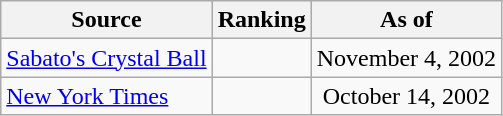<table class="wikitable" style="text-align:center">
<tr>
<th>Source</th>
<th>Ranking</th>
<th>As of</th>
</tr>
<tr>
<td align=left><a href='#'>Sabato's Crystal Ball</a></td>
<td></td>
<td>November 4, 2002</td>
</tr>
<tr>
<td align=left><a href='#'>New York Times</a></td>
<td></td>
<td>October 14, 2002</td>
</tr>
</table>
